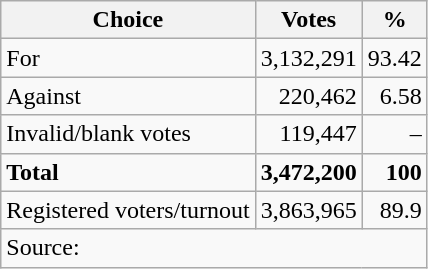<table class=wikitable style=text-align:right>
<tr>
<th>Choice</th>
<th>Votes</th>
<th>%</th>
</tr>
<tr>
<td align=left>For</td>
<td>3,132,291</td>
<td>93.42</td>
</tr>
<tr>
<td align=left>Against</td>
<td>220,462</td>
<td>6.58</td>
</tr>
<tr>
<td align=left>Invalid/blank votes</td>
<td>119,447</td>
<td>–</td>
</tr>
<tr>
<td align=left><strong>Total</strong></td>
<td><strong>3,472,200</strong></td>
<td><strong>100</strong></td>
</tr>
<tr>
<td align=left>Registered voters/turnout</td>
<td>3,863,965</td>
<td>89.9</td>
</tr>
<tr>
<td align=left colspan=3>Source: </td>
</tr>
</table>
